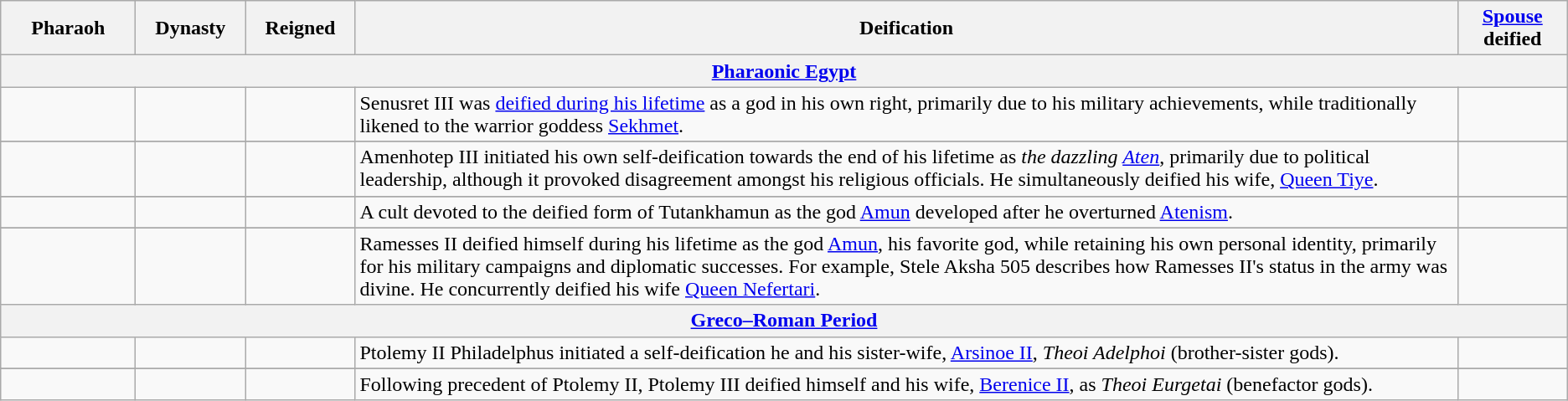<table class="wikitable plainrowheaders">
<tr>
<th width=100>Pharaoh</th>
<th style="width: 80px;">Dynasty</th>
<th style="width: 80px;">Reigned</th>
<th scope="col">Deification</th>
<th style="width: 80px;"><a href='#'>Spouse</a> deified</th>
</tr>
<tr>
<th colspan="8"><a href='#'>Pharaonic Egypt</a></th>
</tr>
<tr>
<td></td>
<td></td>
<td></td>
<td>Senusret III was <a href='#'>deified during his lifetime</a> as a god in his own right, primarily due to his military achievements, while traditionally likened to the warrior goddess <a href='#'>Sekhmet</a>.</td>
<td></td>
</tr>
<tr>
</tr>
<tr>
<td></td>
<td></td>
<td></td>
<td>Amenhotep III initiated his own self-deification towards the end of his lifetime as <em>the dazzling <a href='#'>Aten</a></em>, primarily due to political leadership, although it provoked disagreement amongst his religious officials. He simultaneously deified his wife, <a href='#'>Queen Tiye</a>.</td>
<td></td>
</tr>
<tr>
</tr>
<tr>
<td></td>
<td></td>
<td></td>
<td>A cult devoted to the deified form of Tutankhamun as the god <a href='#'>Amun</a> developed after he overturned <a href='#'>Atenism</a>.</td>
<td></td>
</tr>
<tr>
</tr>
<tr>
<td></td>
<td></td>
<td></td>
<td>Ramesses II deified himself during his lifetime as the god <a href='#'>Amun</a>, his favorite god, while retaining his own personal identity, primarily for his military campaigns and diplomatic successes. For example, Stele Aksha 505 describes how Ramesses II's status in the army was divine. He concurrently deified his wife <a href='#'>Queen Nefertari</a>.</td>
<td></td>
</tr>
<tr>
<th colspan="8"><a href='#'>Greco–Roman Period</a></th>
</tr>
<tr>
<td></td>
<td></td>
<td></td>
<td>Ptolemy II Philadelphus initiated a self-deification he and his sister-wife, <a href='#'>Arsinoe II</a>, <em>Theoi Adelphoi</em> (brother-sister gods).</td>
<td></td>
</tr>
<tr>
</tr>
<tr>
<td></td>
<td></td>
<td></td>
<td>Following precedent of Ptolemy II, Ptolemy III deified himself and his wife, <a href='#'>Berenice II</a>, as <em>Theoi Eurgetai</em> (benefactor gods).</td>
<td></td>
</tr>
</table>
